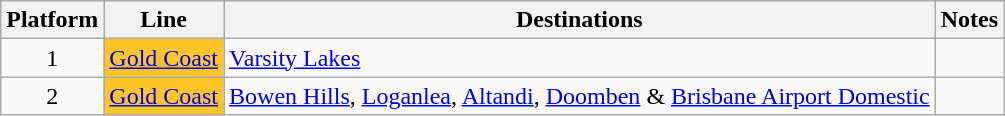<table class="wikitable" style="float: none; margin: 0.5em; ">
<tr>
<th>Platform</th>
<th>Line</th>
<th>Destinations</th>
<th>Notes</th>
</tr>
<tr>
<td rowspan="1" style="text-align:center;">1</td>
<td style="background:#FFC425"><a href='#'><span>Gold Coast</span></a></td>
<td><a href='#'>Varsity Lakes</a></td>
<td></td>
</tr>
<tr>
<td rowspan="1" style="text-align:center;">2</td>
<td style=background:#FFC425><a href='#'><span>Gold Coast</span></a></td>
<td><a href='#'>Bowen Hills</a>, <a href='#'>Loganlea</a>, <a href='#'>Altandi</a>, <a href='#'>Doomben</a> & <a href='#'>Brisbane Airport Domestic</a></td>
<td></td>
</tr>
</table>
